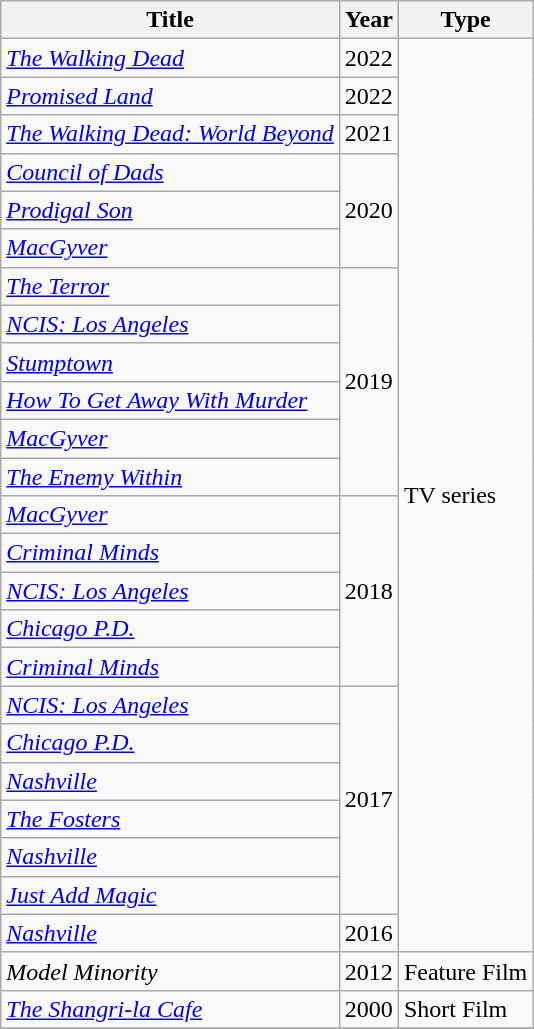<table class= wikitable>
<tr>
<th>Title</th>
<th>Year</th>
<th>Type</th>
</tr>
<tr>
<td><em><a href='#'>The Walking Dead</a></em></td>
<td>2022</td>
<td rowspan=24>TV series</td>
</tr>
<tr>
<td><em><a href='#'>Promised Land</a></em></td>
<td>2022</td>
</tr>
<tr>
<td><em><a href='#'>The Walking Dead: World Beyond</a></em></td>
<td>2021</td>
</tr>
<tr>
<td><em><a href='#'>Council of Dads</a></em></td>
<td rowspan="3">2020</td>
</tr>
<tr>
<td><em><a href='#'>Prodigal Son</a></em></td>
</tr>
<tr>
<td><em><a href='#'>MacGyver</a></em></td>
</tr>
<tr>
<td><em><a href='#'>The Terror</a></em></td>
<td rowspan=6>2019</td>
</tr>
<tr>
<td><em><a href='#'>NCIS: Los Angeles</a></em></td>
</tr>
<tr>
<td><em><a href='#'>Stumptown</a></em></td>
</tr>
<tr>
<td><em><a href='#'>How To Get Away With Murder</a></em></td>
</tr>
<tr>
<td><em><a href='#'>MacGyver</a></em></td>
</tr>
<tr>
<td><em><a href='#'>The Enemy Within</a></em></td>
</tr>
<tr>
<td><em><a href='#'>MacGyver</a></em></td>
<td rowspan=5>2018</td>
</tr>
<tr>
<td><em><a href='#'>Criminal Minds</a></em></td>
</tr>
<tr>
<td><em><a href='#'>NCIS: Los Angeles</a></em></td>
</tr>
<tr>
<td><em><a href='#'>Chicago P.D.</a></em></td>
</tr>
<tr>
<td><em><a href='#'>Criminal Minds</a></em></td>
</tr>
<tr>
<td><em><a href='#'>NCIS: Los Angeles</a></em></td>
<td rowspan=6>2017</td>
</tr>
<tr>
<td><em><a href='#'>Chicago P.D.</a></em></td>
</tr>
<tr>
<td><em><a href='#'>Nashville</a></em></td>
</tr>
<tr>
<td><em><a href='#'>The Fosters</a></em></td>
</tr>
<tr>
<td><em><a href='#'>Nashville</a></em></td>
</tr>
<tr>
<td><em><a href='#'>Just Add Magic</a></em></td>
</tr>
<tr>
<td><em><a href='#'>Nashville</a></em></td>
<td>2016</td>
</tr>
<tr>
<td><em>Model Minority</em></td>
<td>2012</td>
<td>Feature Film</td>
</tr>
<tr>
<td><em><a href='#'>The Shangri-la Cafe</a></em></td>
<td>2000</td>
<td>Short Film</td>
</tr>
<tr>
</tr>
</table>
